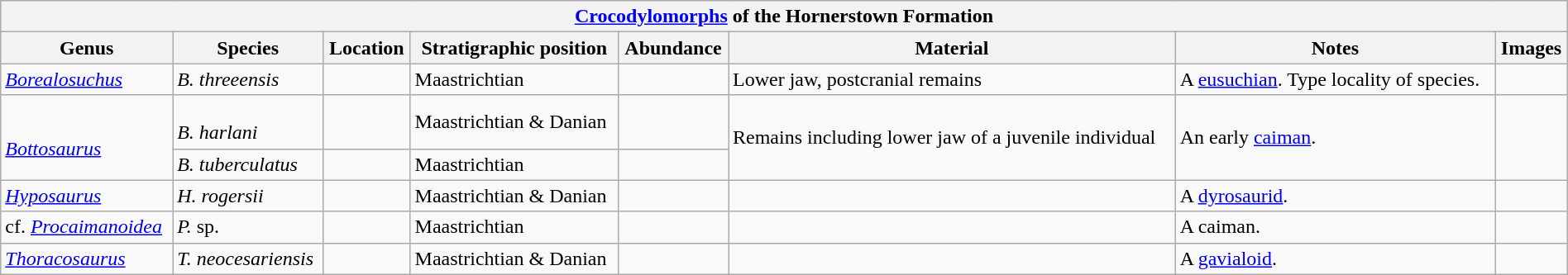<table class="wikitable" align="center" width="100%">
<tr>
<th colspan="9" align="center"><strong><a href='#'>Crocodylomorphs</a> of the Hornerstown Formation</strong></th>
</tr>
<tr>
<th>Genus</th>
<th>Species</th>
<th>Location</th>
<th>Stratigraphic position</th>
<th>Abundance</th>
<th>Material</th>
<th>Notes</th>
<th>Images</th>
</tr>
<tr>
<td><em><a href='#'>Borealosuchus</a></em></td>
<td><em>B. threeensis</em></td>
<td></td>
<td>Maastrichtian</td>
<td></td>
<td>Lower jaw, postcranial remains</td>
<td>A <a href='#'>eusuchian</a>. Type locality of species.</td>
<td></td>
</tr>
<tr>
<td rowspan="2"><br><em><a href='#'>Bottosaurus</a></em></td>
<td><br><em>B. harlani</em></td>
<td></td>
<td>Maastrichtian & Danian</td>
<td></td>
<td rowspan="2">Remains including lower jaw of a juvenile individual</td>
<td rowspan="2">An early <a href='#'>caiman</a>.</td>
<td rowspan="2"></td>
</tr>
<tr>
<td><em>B. tuberculatus</em></td>
<td></td>
<td>Maastrichtian</td>
<td></td>
</tr>
<tr>
<td><em><a href='#'>Hyposaurus</a></em></td>
<td><em>H. rogersii</em></td>
<td></td>
<td>Maastrichtian & Danian</td>
<td></td>
<td></td>
<td>A <a href='#'>dyrosaurid</a>.</td>
<td></td>
</tr>
<tr>
<td>cf. <em><a href='#'>Procaimanoidea</a></em></td>
<td><em>P.</em> sp.</td>
<td></td>
<td>Maastrichtian</td>
<td></td>
<td></td>
<td>A caiman.</td>
<td></td>
</tr>
<tr>
<td><em><a href='#'>Thoracosaurus</a></em></td>
<td><em>T. neocesariensis</em></td>
<td></td>
<td>Maastrichtian & Danian</td>
<td></td>
<td></td>
<td>A <a href='#'>gavialoid</a>.</td>
<td></td>
</tr>
</table>
